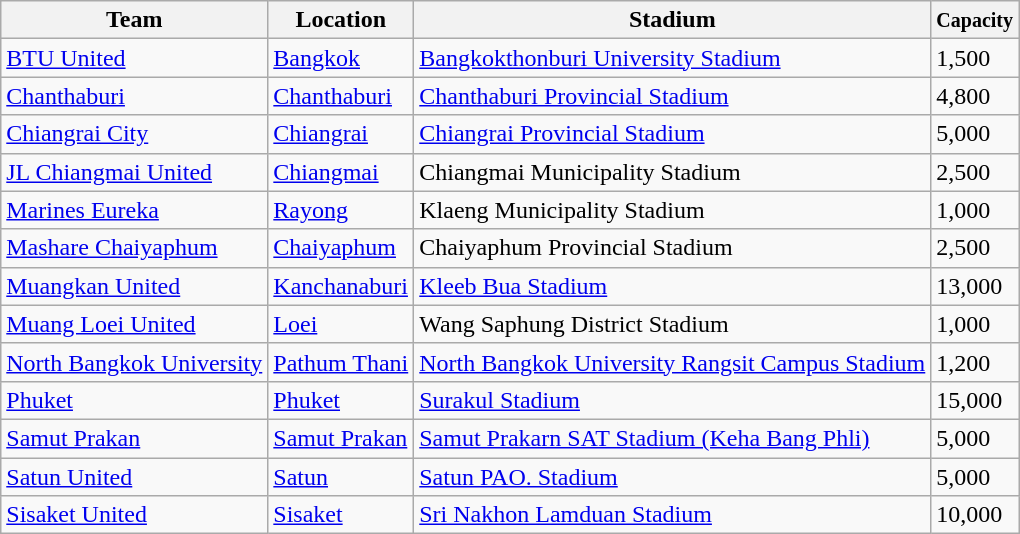<table class="wikitable sortable">
<tr>
<th>Team</th>
<th>Location</th>
<th>Stadium</th>
<th><small>Capacity</small></th>
</tr>
<tr>
<td><a href='#'>BTU United</a></td>
<td><a href='#'>Bangkok</a></td>
<td><a href='#'>Bangkokthonburi University Stadium</a></td>
<td>1,500</td>
</tr>
<tr>
<td><a href='#'>Chanthaburi</a></td>
<td><a href='#'>Chanthaburi</a></td>
<td><a href='#'>Chanthaburi Provincial Stadium</a></td>
<td>4,800</td>
</tr>
<tr>
<td><a href='#'>Chiangrai City</a></td>
<td><a href='#'>Chiangrai</a></td>
<td><a href='#'>Chiangrai Provincial Stadium</a></td>
<td>5,000</td>
</tr>
<tr>
<td><a href='#'>JL Chiangmai United</a></td>
<td><a href='#'>Chiangmai</a></td>
<td>Chiangmai Municipality Stadium</td>
<td>2,500</td>
</tr>
<tr>
<td><a href='#'>Marines Eureka</a></td>
<td><a href='#'>Rayong</a></td>
<td>Klaeng Municipality Stadium</td>
<td>1,000</td>
</tr>
<tr>
<td><a href='#'>Mashare Chaiyaphum</a></td>
<td><a href='#'>Chaiyaphum</a></td>
<td>Chaiyaphum Provincial Stadium</td>
<td>2,500</td>
</tr>
<tr>
<td><a href='#'>Muangkan United</a></td>
<td><a href='#'>Kanchanaburi</a></td>
<td><a href='#'>Kleeb Bua Stadium</a></td>
<td>13,000</td>
</tr>
<tr>
<td><a href='#'>Muang Loei United</a></td>
<td><a href='#'>Loei</a></td>
<td>Wang Saphung District Stadium</td>
<td>1,000</td>
</tr>
<tr>
<td><a href='#'>North Bangkok University</a></td>
<td><a href='#'>Pathum Thani</a></td>
<td><a href='#'>North Bangkok University Rangsit Campus Stadium</a></td>
<td>1,200</td>
</tr>
<tr>
<td><a href='#'>Phuket</a></td>
<td><a href='#'>Phuket</a></td>
<td><a href='#'>Surakul Stadium</a></td>
<td>15,000</td>
</tr>
<tr>
<td><a href='#'>Samut Prakan</a></td>
<td><a href='#'>Samut Prakan</a></td>
<td><a href='#'>Samut Prakarn SAT Stadium (Keha Bang Phli)</a></td>
<td>5,000</td>
</tr>
<tr>
<td><a href='#'>Satun United</a></td>
<td><a href='#'>Satun</a></td>
<td><a href='#'>Satun PAO. Stadium</a></td>
<td>5,000</td>
</tr>
<tr>
<td><a href='#'>Sisaket United</a></td>
<td><a href='#'>Sisaket</a></td>
<td><a href='#'>Sri Nakhon Lamduan Stadium</a></td>
<td>10,000</td>
</tr>
</table>
